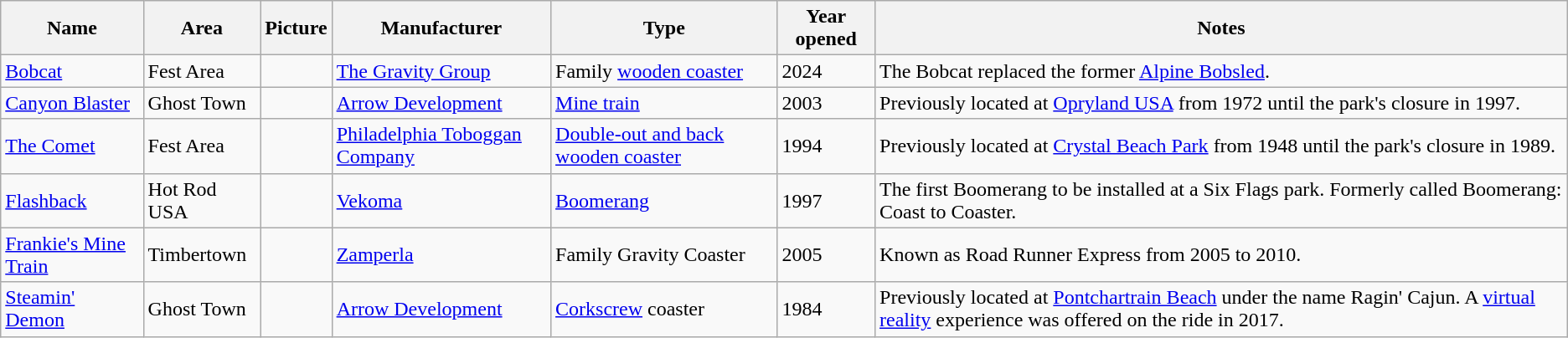<table class="wikitable sortable">
<tr>
<th>Name</th>
<th>Area</th>
<th class=>Picture</th>
<th>Manufacturer</th>
<th class="unsortable">Type</th>
<th>Year opened</th>
<th class="unsortable">Notes</th>
</tr>
<tr>
<td><a href='#'>Bobcat</a></td>
<td>Fest Area</td>
<td></td>
<td><a href='#'>The Gravity Group</a></td>
<td>Family <a href='#'>wooden coaster</a></td>
<td>2024</td>
<td>The Bobcat replaced the former <a href='#'>Alpine Bobsled</a>.</td>
</tr>
<tr>
<td><a href='#'>Canyon Blaster</a></td>
<td>Ghost Town</td>
<td></td>
<td><a href='#'>Arrow Development</a></td>
<td><a href='#'>Mine train</a></td>
<td>2003</td>
<td>Previously located at <a href='#'>Opryland USA</a> from 1972 until the park's closure in 1997.</td>
</tr>
<tr>
<td><a href='#'>The Comet</a></td>
<td>Fest Area</td>
<td></td>
<td><a href='#'>Philadelphia Toboggan Company</a></td>
<td><a href='#'>Double-out and back</a> <a href='#'>wooden coaster</a></td>
<td>1994</td>
<td>Previously located at <a href='#'>Crystal Beach Park</a> from 1948 until the park's closure in 1989.</td>
</tr>
<tr>
<td><a href='#'>Flashback</a></td>
<td>Hot Rod USA</td>
<td></td>
<td><a href='#'>Vekoma</a></td>
<td><a href='#'>Boomerang</a></td>
<td>1997</td>
<td>The first Boomerang to be installed at a Six Flags park. Formerly called Boomerang: Coast to Coaster.</td>
</tr>
<tr>
<td><a href='#'>Frankie's Mine Train</a></td>
<td>Timbertown</td>
<td></td>
<td><a href='#'>Zamperla</a></td>
<td>Family Gravity Coaster</td>
<td>2005</td>
<td>Known as Road Runner Express from 2005 to 2010.</td>
</tr>
<tr>
<td><a href='#'>Steamin' Demon</a></td>
<td>Ghost Town</td>
<td></td>
<td><a href='#'>Arrow Development</a></td>
<td><a href='#'>Corkscrew</a> coaster</td>
<td>1984</td>
<td>Previously located at <a href='#'>Pontchartrain Beach</a> under the name Ragin' Cajun. A <a href='#'>virtual reality</a> experience was offered on the ride in 2017.</td>
</tr>
</table>
